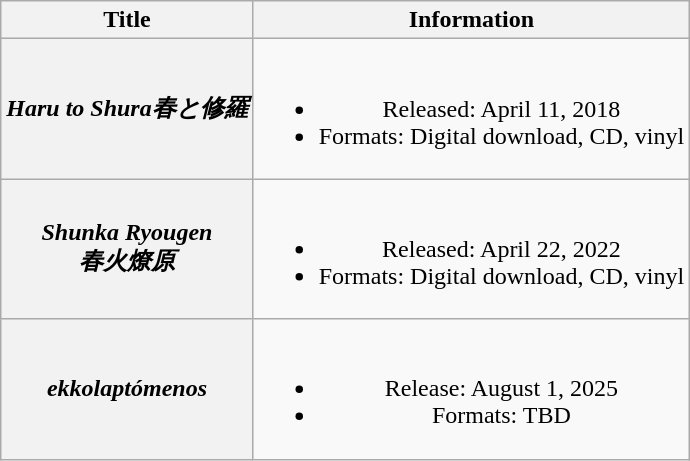<table class="wikitable plainrowheaders" style="text-align:center;">
<tr>
<th>Title</th>
<th>Information</th>
</tr>
<tr>
<th scope="row"><em>Haru to Shura</em><em>春と修羅</em></th>
<td><br><ul><li>Released: April 11, 2018</li><li>Formats: Digital download, CD, vinyl</li></ul></td>
</tr>
<tr>
<th scope="row"><em>Shunka Ryougen</em><br><em>春火燎原</em></th>
<td><br><ul><li>Released: April 22, 2022</li><li>Formats: Digital download, CD, vinyl</li></ul></td>
</tr>
<tr>
<th scope="row"><em>ekkolaptómenos</em></th>
<td><br><ul><li>Release: August 1, 2025</li><li>Formats: TBD</li></ul></td>
</tr>
</table>
